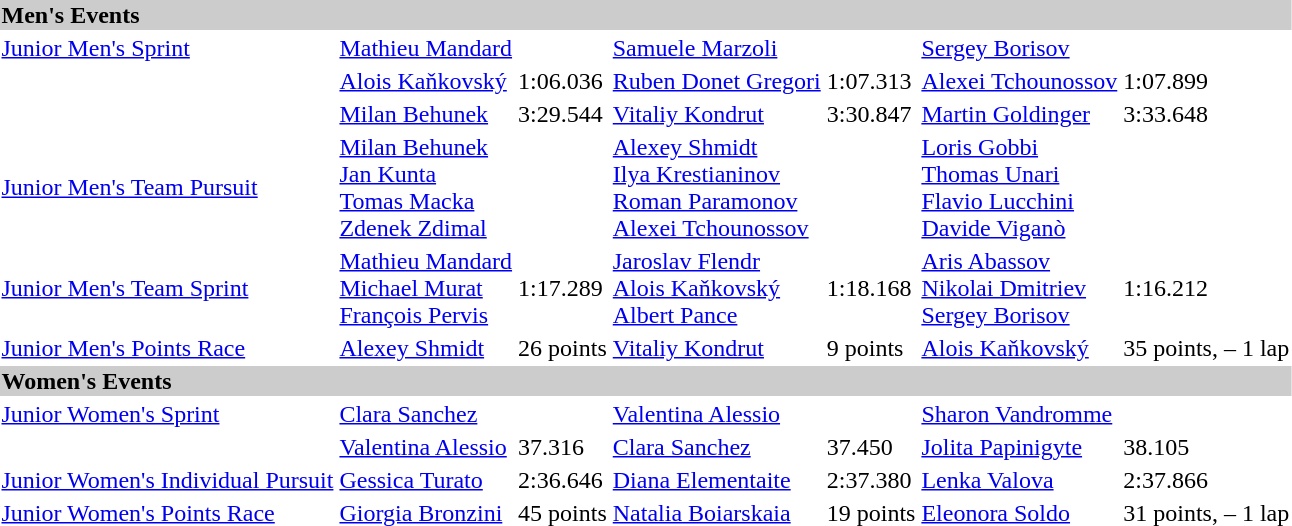<table>
<tr bgcolor="#cccccc">
<td colspan=7><strong>Men's Events</strong></td>
</tr>
<tr>
<td><a href='#'>Junior Men's Sprint</a></td>
<td><a href='#'>Mathieu Mandard</a><br><small></small></td>
<td></td>
<td><a href='#'>Samuele Marzoli</a><br><small></small></td>
<td></td>
<td><a href='#'>Sergey Borisov</a><br><small></small></td>
<td></td>
</tr>
<tr>
<td></td>
<td><a href='#'>Alois Kaňkovský</a><br><small></small></td>
<td>1:06.036</td>
<td><a href='#'>Ruben Donet Gregori</a><br><small></small></td>
<td>1:07.313</td>
<td><a href='#'>Alexei Tchounossov</a><br><small></small></td>
<td>1:07.899</td>
</tr>
<tr>
<td></td>
<td><a href='#'>Milan Behunek</a><br><small></small></td>
<td>3:29.544</td>
<td><a href='#'>Vitaliy Kondrut</a><br><small></small></td>
<td>3:30.847</td>
<td><a href='#'>Martin Goldinger</a><br><small></small></td>
<td>3:33.648</td>
</tr>
<tr>
<td><a href='#'>Junior Men's Team Pursuit</a></td>
<td><a href='#'>Milan Behunek</a><br><a href='#'>Jan Kunta</a><br><a href='#'>Tomas Macka</a><br><a href='#'>Zdenek Zdimal</a><br><small></small></td>
<td></td>
<td><a href='#'>Alexey Shmidt</a><br><a href='#'>Ilya Krestianinov</a><br><a href='#'>Roman Paramonov</a><br><a href='#'>Alexei Tchounossov</a><br><small></small></td>
<td></td>
<td><a href='#'>Loris Gobbi</a><br><a href='#'>Thomas Unari</a><br><a href='#'>Flavio Lucchini</a><br><a href='#'>Davide Viganò</a><br><small></small></td>
<td></td>
</tr>
<tr>
<td><a href='#'>Junior Men's Team Sprint</a></td>
<td><a href='#'>Mathieu Mandard</a><br><a href='#'>Michael Murat</a><br><a href='#'>François Pervis</a><br><small></small></td>
<td>1:17.289</td>
<td><a href='#'>Jaroslav Flendr</a><br><a href='#'>Alois Kaňkovský</a><br><a href='#'>Albert Pance</a><br><small></small></td>
<td>1:18.168</td>
<td><a href='#'>Aris Abassov</a><br><a href='#'>Nikolai Dmitriev</a><br><a href='#'>Sergey Borisov</a><br><small></small></td>
<td>1:16.212</td>
</tr>
<tr>
<td><a href='#'>Junior Men's Points Race</a></td>
<td><a href='#'>Alexey Shmidt</a><br><small></small></td>
<td>26 points</td>
<td><a href='#'>Vitaliy Kondrut</a><br><small></small></td>
<td>9 points</td>
<td><a href='#'>Alois Kaňkovský</a><br><small></small></td>
<td>35 points, – 1 lap</td>
</tr>
<tr bgcolor="#cccccc">
<td colspan=7><strong>Women's Events</strong></td>
</tr>
<tr>
<td><a href='#'>Junior Women's Sprint</a></td>
<td><a href='#'>Clara Sanchez</a><br><small></small></td>
<td></td>
<td><a href='#'>Valentina Alessio</a><br><small></small></td>
<td></td>
<td><a href='#'>Sharon Vandromme</a><br><small></small></td>
<td></td>
</tr>
<tr>
<td></td>
<td><a href='#'>Valentina Alessio</a><br><small></small></td>
<td>37.316</td>
<td><a href='#'>Clara Sanchez</a><br><small></small></td>
<td>37.450</td>
<td><a href='#'>Jolita Papinigyte</a><br><small></small></td>
<td>38.105</td>
</tr>
<tr>
<td><a href='#'>Junior Women's Individual Pursuit</a></td>
<td><a href='#'>Gessica Turato</a><br><small></small></td>
<td>2:36.646</td>
<td><a href='#'>Diana Elementaite</a><br><small></small></td>
<td>2:37.380</td>
<td><a href='#'>Lenka Valova</a><br><small></small></td>
<td>2:37.866</td>
</tr>
<tr>
<td><a href='#'>Junior Women's Points Race</a></td>
<td><a href='#'>Giorgia Bronzini</a><br><small></small></td>
<td>45 points</td>
<td><a href='#'>Natalia Boiarskaia</a><br><small></small></td>
<td>19 points</td>
<td><a href='#'>Eleonora Soldo</a><br><small></small></td>
<td>31 points, – 1 lap</td>
</tr>
</table>
